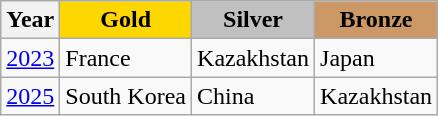<table class="wikitable">
<tr>
<th>Year</th>
<td align="center" bgcolor="gold"><strong>Gold</strong></td>
<td align="center" bgcolor="silver"><strong>Silver</strong></td>
<td align="center" bgcolor="cc9966"><strong>Bronze</strong></td>
</tr>
<tr>
<td><a href='#'>2023</a></td>
<td> France</td>
<td> Kazakhstan</td>
<td> Japan</td>
</tr>
<tr>
<td><a href='#'>2025</a></td>
<td> South Korea</td>
<td> China</td>
<td> Kazakhstan</td>
</tr>
</table>
